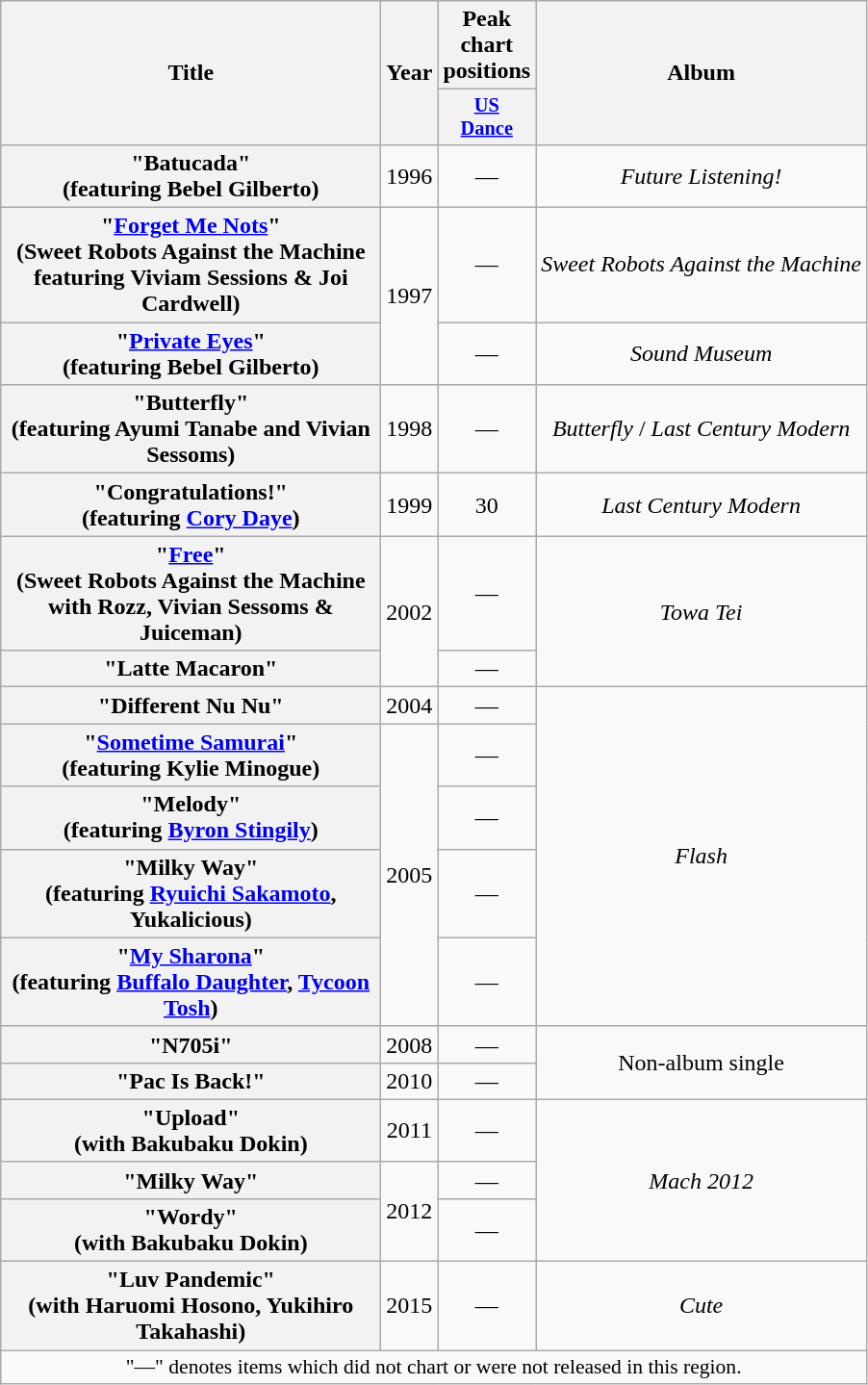<table class="wikitable plainrowheaders" style="text-align:center;">
<tr>
<th scope="col" rowspan="2" style="width:16em;">Title</th>
<th scope="col" rowspan="2">Year</th>
<th scope="col" colspan="1">Peak chart positions</th>
<th scope="col" rowspan="2">Album</th>
</tr>
<tr>
<th style="width:3em;font-size:85%"><a href='#'>US<br>Dance</a><br></th>
</tr>
<tr>
<th scope="row">"Batucada"<br><span>(featuring Bebel Gilberto)</span></th>
<td>1996</td>
<td>—</td>
<td><em>Future Listening!</em></td>
</tr>
<tr>
<th scope="row">"<a href='#'>Forget Me Nots</a>"<br><span>(Sweet Robots Against the Machine featuring Viviam Sessions & Joi Cardwell)</span></th>
<td rowspan="2">1997</td>
<td>—</td>
<td><em>Sweet Robots Against the Machine</em></td>
</tr>
<tr>
<th scope="row">"<a href='#'>Private Eyes</a>"<br><span>(featuring Bebel Gilberto)</span></th>
<td>—</td>
<td><em>Sound Museum</em></td>
</tr>
<tr>
<th scope="row">"Butterfly"<br><span>(featuring Ayumi Tanabe and Vivian Sessoms)</span></th>
<td>1998</td>
<td>—</td>
<td><em>Butterfly</em> / <em>Last Century Modern</em></td>
</tr>
<tr>
<th scope="row">"Congratulations!"<br><span>(featuring <a href='#'>Cory Daye</a>)</span></th>
<td>1999</td>
<td>30</td>
<td><em>Last Century Modern</em></td>
</tr>
<tr>
<th scope="row">"<a href='#'>Free</a>"<br><span>(Sweet Robots Against the Machine with Rozz, Vivian Sessoms & Juiceman)</span></th>
<td rowspan="2">2002</td>
<td>—</td>
<td rowspan="2"><em>Towa Tei</em></td>
</tr>
<tr>
<th scope="row">"Latte Macaron"</th>
<td>—</td>
</tr>
<tr>
<th scope="row">"Different Nu Nu"</th>
<td>2004</td>
<td>—</td>
<td rowspan="5"><em>Flash</em></td>
</tr>
<tr>
<th scope="row">"<a href='#'>Sometime Samurai</a>"<br><span>(featuring Kylie Minogue)</span></th>
<td rowspan="4">2005</td>
<td>—</td>
</tr>
<tr>
<th scope="row">"Melody"<br><span>(featuring <a href='#'>Byron Stingily</a>)</span></th>
<td>—</td>
</tr>
<tr>
<th scope="row">"Milky Way"<br><span>(featuring <a href='#'>Ryuichi Sakamoto</a>, Yukalicious)</span></th>
<td>—</td>
</tr>
<tr>
<th scope="row">"<a href='#'>My Sharona</a>"<br><span>(featuring <a href='#'>Buffalo Daughter</a>, <a href='#'>Tycoon Tosh</a>)</span></th>
<td>—</td>
</tr>
<tr>
<th scope="row">"N705i"</th>
<td>2008</td>
<td>—</td>
<td rowspan="2">Non-album single</td>
</tr>
<tr>
<th scope="row">"Pac Is Back!"</th>
<td>2010</td>
<td>—</td>
</tr>
<tr>
<th scope="row">"Upload"<br><span>(with Bakubaku Dokin)</span></th>
<td>2011</td>
<td>—</td>
<td rowspan="3"><em>Mach 2012</em></td>
</tr>
<tr>
<th scope="row">"Milky Way"</th>
<td rowspan="2">2012</td>
<td>—</td>
</tr>
<tr>
<th scope="row">"Wordy"<br><span>(with Bakubaku Dokin)</span></th>
<td>—</td>
</tr>
<tr>
<th scope="row">"Luv Pandemic"<br><span>(with Haruomi Hosono, Yukihiro Takahashi)</span></th>
<td>2015</td>
<td>—</td>
<td><em>Cute</em></td>
</tr>
<tr>
<td colspan="12" align="center" style="font-size:90%;">"—" denotes items which did not chart or were not released in this region.</td>
</tr>
</table>
